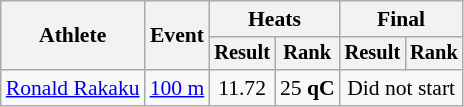<table class="wikitable" style="font-size:90%">
<tr>
<th rowspan=2>Athlete</th>
<th rowspan=2>Event</th>
<th colspan=2>Heats</th>
<th colspan=2>Final</th>
</tr>
<tr style="font-size:95%">
<th>Result</th>
<th>Rank</th>
<th>Result</th>
<th>Rank</th>
</tr>
<tr align=center>
<td align=left><a href='#'>Ronald Rakaku</a></td>
<td align=left><a href='#'>100 m</a></td>
<td>11.72</td>
<td>25 <strong>qC</strong></td>
<td colspan=2>Did not start</td>
</tr>
</table>
